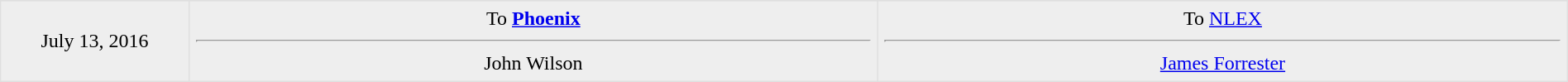<table border=1 style="border-collapse:collapse; text-align: center; width: 100%" bordercolor="#DFDFDF"  cellpadding="5">
<tr>
</tr>
<tr bgcolor="eeeeee">
<td rowspan=2>July 13, 2016 <br></td>
<td style="width:44%" valign="top">To <strong><a href='#'>Phoenix</a></strong><hr>John Wilson</td>
<td style="width:44%" valign="top">To <a href='#'>NLEX</a><hr><a href='#'>James Forrester</a></td>
</tr>
</table>
